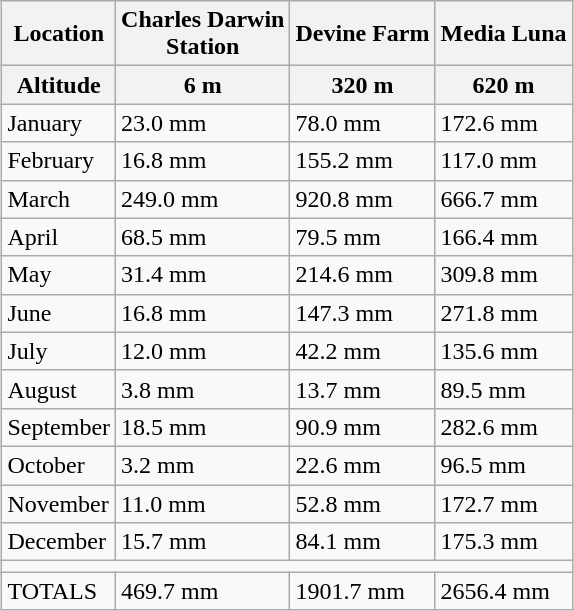<table class="wikitable" style="margin:1em auto;">
<tr>
<th>Location</th>
<th>Charles Darwin<br>Station</th>
<th>Devine Farm</th>
<th>Media Luna</th>
</tr>
<tr>
<th>Altitude</th>
<th>6 m</th>
<th>320 m</th>
<th>620 m</th>
</tr>
<tr>
<td>January</td>
<td>23.0 mm</td>
<td>78.0 mm</td>
<td>172.6 mm</td>
</tr>
<tr>
<td>February</td>
<td>16.8 mm</td>
<td>155.2 mm</td>
<td>117.0 mm</td>
</tr>
<tr>
<td>March</td>
<td>249.0 mm</td>
<td>920.8 mm</td>
<td>666.7 mm</td>
</tr>
<tr>
<td>April</td>
<td>68.5 mm</td>
<td>79.5 mm</td>
<td>166.4 mm</td>
</tr>
<tr>
<td>May</td>
<td>31.4 mm</td>
<td>214.6 mm</td>
<td>309.8 mm</td>
</tr>
<tr>
<td>June</td>
<td>16.8 mm</td>
<td>147.3 mm</td>
<td>271.8 mm</td>
</tr>
<tr>
<td>July</td>
<td>12.0 mm</td>
<td>42.2 mm</td>
<td>135.6 mm</td>
</tr>
<tr>
<td>August</td>
<td>3.8 mm</td>
<td>13.7 mm</td>
<td>89.5 mm</td>
</tr>
<tr>
<td>September</td>
<td>18.5 mm</td>
<td>90.9 mm</td>
<td>282.6 mm</td>
</tr>
<tr>
<td>October</td>
<td>3.2 mm</td>
<td>22.6 mm</td>
<td>96.5 mm</td>
</tr>
<tr>
<td>November</td>
<td>11.0 mm</td>
<td>52.8 mm</td>
<td>172.7 mm</td>
</tr>
<tr>
<td>December</td>
<td>15.7 mm</td>
<td>84.1 mm</td>
<td>175.3 mm</td>
</tr>
<tr>
<td colspan=4></td>
</tr>
<tr>
<td>TOTALS</td>
<td>469.7 mm</td>
<td>1901.7 mm</td>
<td>2656.4 mm</td>
</tr>
</table>
